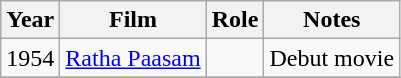<table class="wikitable sortable">
<tr>
<th>Year</th>
<th>Film</th>
<th>Role</th>
<th>Notes</th>
</tr>
<tr>
<td>1954</td>
<td><a href='#'>Ratha Paasam</a></td>
<td></td>
<td>Debut movie</td>
</tr>
<tr>
</tr>
</table>
